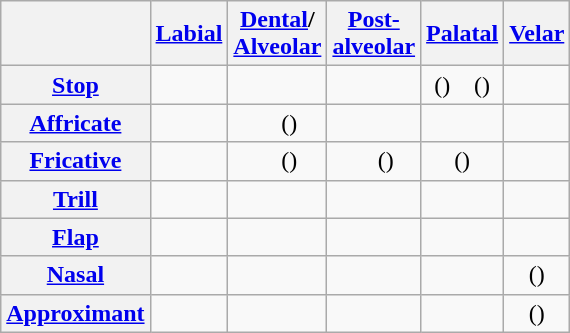<table class="wikitable" style=text-align:center>
<tr>
<th></th>
<th scope="col"><a href='#'>Labial</a></th>
<th scope="col"><a href='#'>Dental</a>/<br><a href='#'>Alveolar</a></th>
<th scope="col"><a href='#'>Post-<br>alveolar</a></th>
<th scope="col"><a href='#'>Palatal</a></th>
<th scope="col"><a href='#'>Velar</a></th>
</tr>
<tr>
<th scope="row"><a href='#'>Stop</a></th>
<td> </td>
<td> </td>
<td></td>
<td>() ()</td>
<td> </td>
</tr>
<tr>
<th scope="row"><a href='#'>Affricate</a></th>
<td></td>
<td> ()</td>
<td> </td>
<td></td>
<td></td>
</tr>
<tr>
<th scope="row"><a href='#'>Fricative</a></th>
<td> </td>
<td> ()</td>
<td> ()</td>
<td>()</td>
<td></td>
</tr>
<tr>
<th scope="row"><a href='#'>Trill</a></th>
<td></td>
<td></td>
<td></td>
<td></td>
<td></td>
</tr>
<tr>
<th scope="row"><a href='#'>Flap</a></th>
<td></td>
<td></td>
<td></td>
<td></td>
<td></td>
</tr>
<tr>
<th scope="row"><a href='#'>Nasal</a></th>
<td></td>
<td></td>
<td></td>
<td></td>
<td>()</td>
</tr>
<tr>
<th scope="row"><a href='#'>Approximant</a></th>
<td></td>
<td></td>
<td></td>
<td></td>
<td>()</td>
</tr>
</table>
